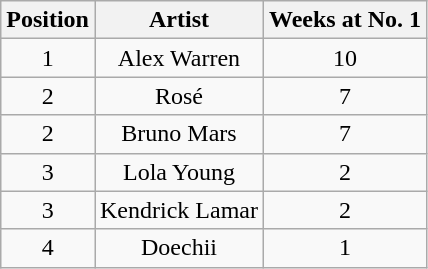<table class="wikitable plainrowheaders" style="text-align:center;">
<tr>
<th scope="col">Position</th>
<th scope="col">Artist</th>
<th scope="col">Weeks at No. 1</th>
</tr>
<tr>
<td>1</td>
<td>Alex Warren</td>
<td>10</td>
</tr>
<tr>
<td>2</td>
<td>Rosé</td>
<td>7</td>
</tr>
<tr>
<td>2</td>
<td>Bruno Mars</td>
<td>7</td>
</tr>
<tr>
<td>3</td>
<td>Lola Young</td>
<td>2</td>
</tr>
<tr>
<td>3</td>
<td>Kendrick Lamar</td>
<td>2</td>
</tr>
<tr>
<td>4</td>
<td>Doechii</td>
<td>1</td>
</tr>
</table>
